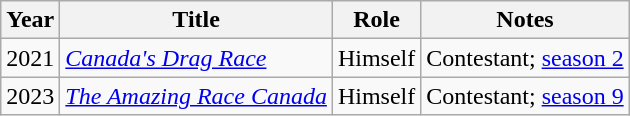<table class="wikitable">
<tr>
<th>Year</th>
<th>Title</th>
<th>Role</th>
<th>Notes</th>
</tr>
<tr>
<td>2021</td>
<td><em><a href='#'>Canada's Drag Race</a></em></td>
<td>Himself</td>
<td>Contestant; <a href='#'>season 2</a></td>
</tr>
<tr>
<td>2023</td>
<td><em><a href='#'>The Amazing Race Canada</a></em></td>
<td>Himself</td>
<td>Contestant; <a href='#'>season 9</a></td>
</tr>
</table>
